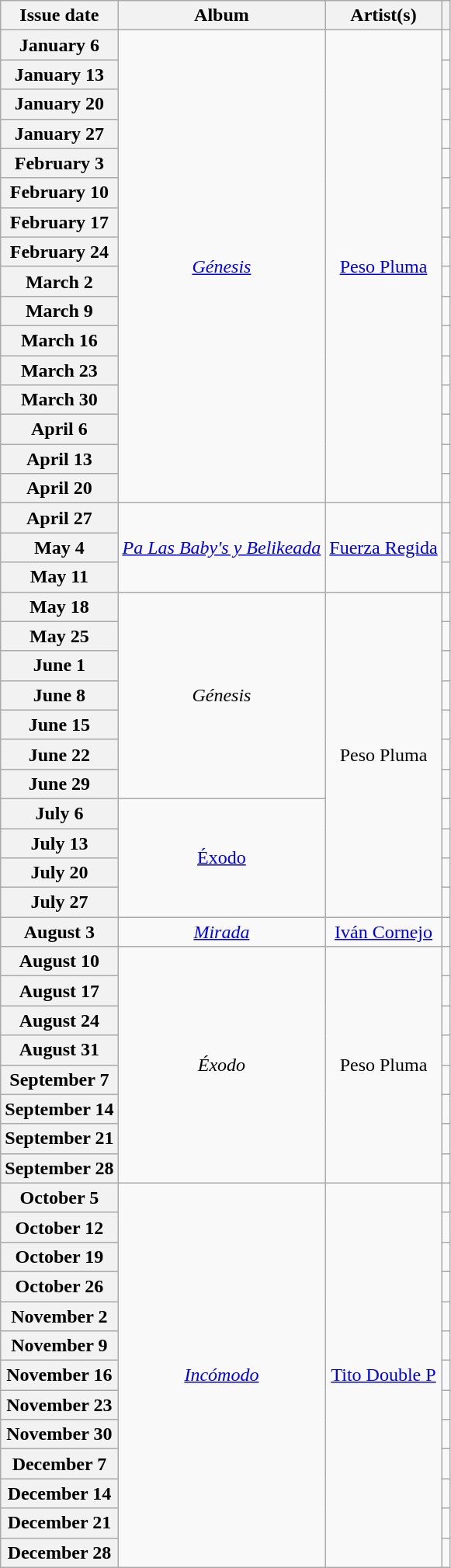<table class="wikitable plainrowheaders" style="text-align: center">
<tr>
<th>Issue date</th>
<th>Album</th>
<th>Artist(s)</th>
<th></th>
</tr>
<tr>
<th scope="row">January 6</th>
<td rowspan=16><em><a href='#'>Génesis</a></em></td>
<td rowspan=16><a href='#'>Peso Pluma</a></td>
<td></td>
</tr>
<tr>
<th scope="row">January 13</th>
<td></td>
</tr>
<tr>
<th scope="row">January 20</th>
<td></td>
</tr>
<tr>
<th scope="row">January 27</th>
<td></td>
</tr>
<tr>
<th scope="row">February 3</th>
<td></td>
</tr>
<tr>
<th scope="row">February 10</th>
<td></td>
</tr>
<tr>
<th scope="row">February 17</th>
<td></td>
</tr>
<tr>
<th scope="row">February 24</th>
<td></td>
</tr>
<tr>
<th scope="row">March 2</th>
<td></td>
</tr>
<tr>
<th scope="row">March 9</th>
<td></td>
</tr>
<tr>
<th scope="row">March 16</th>
<td></td>
</tr>
<tr>
<th scope="row">March 23</th>
<td></td>
</tr>
<tr>
<th scope="row">March 30</th>
<td></td>
</tr>
<tr>
<th scope="row">April 6</th>
<td></td>
</tr>
<tr>
<th scope="row">April 13</th>
<td></td>
</tr>
<tr>
<th scope="row">April 20</th>
<td></td>
</tr>
<tr>
<th scope="row">April 27</th>
<td rowspan=3><em><a href='#'>Pa Las Baby's y Belikeada</a></em></td>
<td rowspan=3><a href='#'>Fuerza Regida</a></td>
<td></td>
</tr>
<tr>
<th scope="row">May 4</th>
<td></td>
</tr>
<tr>
<th scope="row">May 11</th>
<td></td>
</tr>
<tr>
<th scope="row">May 18</th>
<td rowspan=7><em>Génesis</em></td>
<td rowspan=11>Peso Pluma</td>
<td></td>
</tr>
<tr>
<th scope="row">May 25</th>
<td></td>
</tr>
<tr>
<th scope="row">June 1</th>
<td></td>
</tr>
<tr>
<th scope="row">June 8</th>
<td></td>
</tr>
<tr>
<th scope="row">June 15</th>
<td></td>
</tr>
<tr>
<th scope="row">June 22</th>
<td></td>
</tr>
<tr>
<th scope="row">June 29</th>
<td></td>
</tr>
<tr>
<th scope="row">July 6</th>
<td rowspan=4><a href='#'>Éxodo</a></td>
<td></td>
</tr>
<tr>
<th scope="row">July 13</th>
<td></td>
</tr>
<tr>
<th scope="row">July 20</th>
<td></td>
</tr>
<tr>
<th scope="row">July 27</th>
<td></td>
</tr>
<tr>
<th scope="row">August 3</th>
<td><em><a href='#'>Mirada</a></em></td>
<td><a href='#'>Iván Cornejo</a></td>
<td></td>
</tr>
<tr>
<th scope="row">August 10</th>
<td rowspan=8><em>Éxodo</em></td>
<td rowspan=8>Peso Pluma</td>
<td></td>
</tr>
<tr>
<th scope="row">August 17</th>
<td></td>
</tr>
<tr>
<th scope="row">August 24</th>
<td></td>
</tr>
<tr>
<th scope="row">August 31</th>
<td></td>
</tr>
<tr>
<th scope="row">September 7</th>
<td></td>
</tr>
<tr>
<th scope="row">September 14</th>
<td></td>
</tr>
<tr>
<th scope="row">September 21</th>
<td></td>
</tr>
<tr>
<th scope="row">September 28</th>
<td></td>
</tr>
<tr>
<th scope="row">October 5</th>
<td rowspan=13><em><a href='#'>Incómodo</a></em></td>
<td rowspan=13><a href='#'>Tito Double P</a></td>
<td></td>
</tr>
<tr>
<th scope="row">October 12</th>
<td></td>
</tr>
<tr>
<th scope="row">October 19</th>
<td></td>
</tr>
<tr>
<th scope="row">October 26</th>
<td></td>
</tr>
<tr>
<th scope="row">November 2</th>
<td></td>
</tr>
<tr>
<th scope="row">November 9</th>
<td></td>
</tr>
<tr>
<th scope="row">November 16</th>
<td></td>
</tr>
<tr>
<th scope="row">November 23</th>
<td></td>
</tr>
<tr>
<th scope="row">November 30</th>
<td></td>
</tr>
<tr>
<th scope="row">December 7</th>
<td></td>
</tr>
<tr>
<th scope="row">December 14</th>
<td></td>
</tr>
<tr>
<th scope="row">December 21</th>
<td></td>
</tr>
<tr>
<th scope="row">December 28</th>
<td></td>
</tr>
</table>
